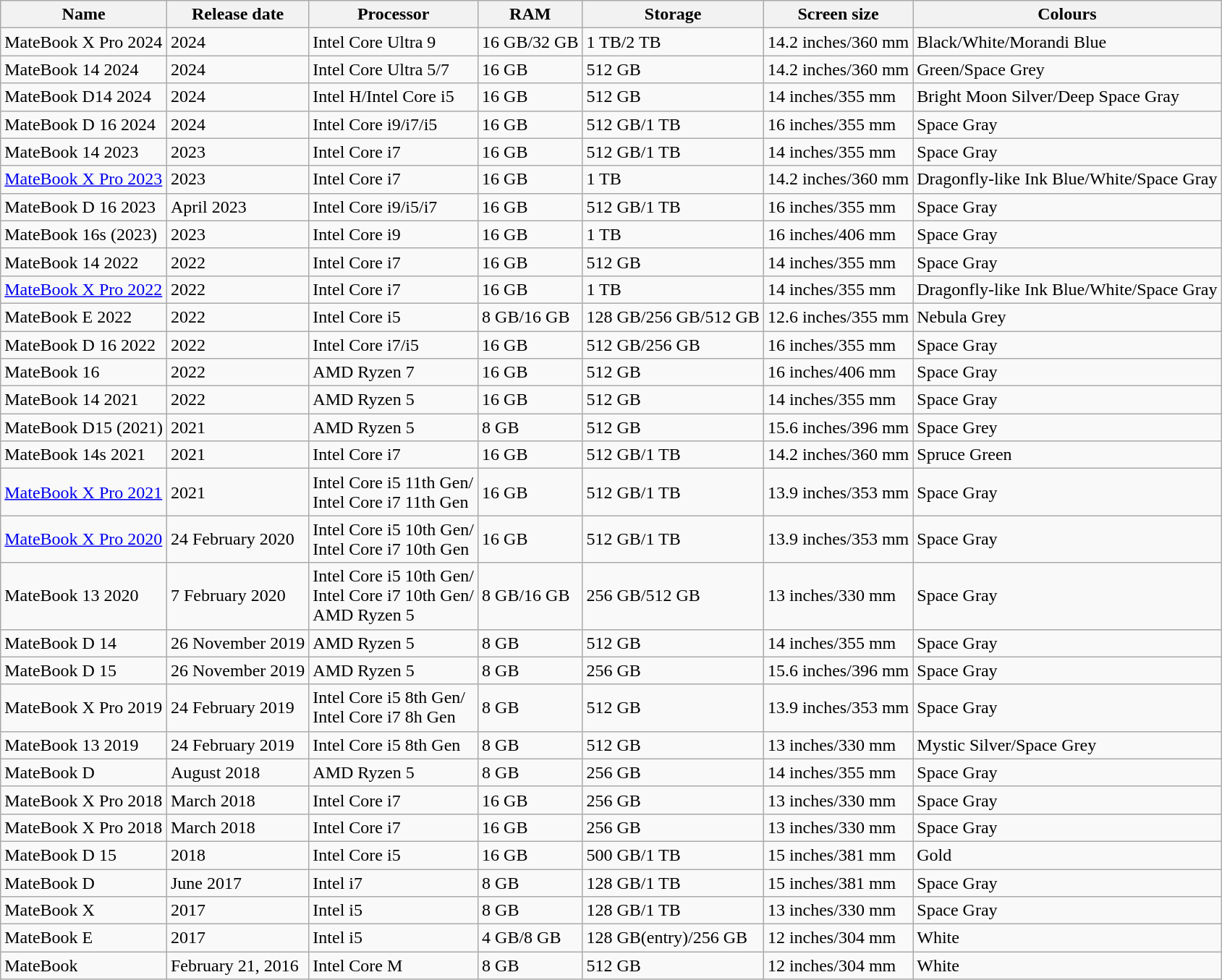<table class="wikitable">
<tr>
<th>Name</th>
<th>Release date</th>
<th>Processor</th>
<th>RAM</th>
<th>Storage</th>
<th>Screen size</th>
<th>Colours</th>
</tr>
<tr>
<td>MateBook X Pro 2024</td>
<td>2024</td>
<td>Intel Core Ultra 9</td>
<td>16 GB/32 GB</td>
<td>1 TB/2 TB</td>
<td>14.2 inches/360 mm</td>
<td>Black/White/Morandi Blue</td>
</tr>
<tr>
<td>MateBook 14 2024</td>
<td>2024</td>
<td>Intel Core Ultra 5/7</td>
<td>16 GB</td>
<td>512 GB</td>
<td>14.2 inches/360 mm</td>
<td>Green/Space Grey</td>
</tr>
<tr>
<td>MateBook D14 2024</td>
<td>2024</td>
<td>Intel H/Intel Core i5</td>
<td>16 GB</td>
<td>512 GB</td>
<td>14 inches/355 mm</td>
<td>Bright Moon Silver/Deep Space Gray</td>
</tr>
<tr>
<td>MateBook D 16 2024</td>
<td>2024</td>
<td>Intel Core i9/i7/i5</td>
<td>16 GB</td>
<td>512 GB/1 TB</td>
<td>16 inches/355 mm</td>
<td>Space Gray</td>
</tr>
<tr>
<td>MateBook 14 2023</td>
<td>2023</td>
<td>Intel Core i7</td>
<td>16 GB</td>
<td>512 GB/1 TB</td>
<td>14 inches/355 mm</td>
<td>Space Gray</td>
</tr>
<tr>
<td><a href='#'>MateBook X Pro 2023</a></td>
<td>2023</td>
<td>Intel Core i7</td>
<td>16 GB</td>
<td>1 TB</td>
<td>14.2 inches/360 mm</td>
<td>Dragonfly-like Ink Blue/White/Space Gray</td>
</tr>
<tr>
<td>MateBook D 16 2023</td>
<td>April 2023</td>
<td>Intel Core i9/i5/i7</td>
<td>16 GB</td>
<td>512 GB/1 TB</td>
<td>16 inches/355 mm</td>
<td>Space Gray</td>
</tr>
<tr>
<td>MateBook 16s (2023)</td>
<td>2023</td>
<td>Intel Core i9</td>
<td>16 GB</td>
<td>1 TB</td>
<td>16 inches/406 mm</td>
<td>Space Gray</td>
</tr>
<tr>
<td>MateBook 14 2022</td>
<td>2022</td>
<td>Intel Core i7</td>
<td>16 GB</td>
<td>512 GB</td>
<td>14 inches/355 mm</td>
<td>Space Gray</td>
</tr>
<tr>
<td><a href='#'>MateBook X Pro 2022</a></td>
<td>2022</td>
<td>Intel Core i7</td>
<td>16 GB</td>
<td>1 TB</td>
<td>14 inches/355 mm</td>
<td>Dragonfly-like Ink Blue/White/Space Gray</td>
</tr>
<tr>
<td>MateBook E 2022</td>
<td>2022</td>
<td>Intel Core i5</td>
<td>8 GB/16 GB</td>
<td>128 GB/256 GB/512 GB</td>
<td>12.6 inches/355 mm</td>
<td>Nebula Grey</td>
</tr>
<tr>
<td>MateBook D 16 2022</td>
<td>2022</td>
<td>Intel Core i7/i5</td>
<td>16 GB</td>
<td>512 GB/256 GB</td>
<td>16 inches/355 mm</td>
<td>Space Gray</td>
</tr>
<tr>
<td>MateBook 16</td>
<td>2022</td>
<td>AMD Ryzen 7</td>
<td>16 GB</td>
<td>512 GB</td>
<td>16 inches/406 mm</td>
<td>Space Gray</td>
</tr>
<tr>
<td>MateBook 14 2021</td>
<td>2022</td>
<td>AMD Ryzen 5</td>
<td>16 GB</td>
<td>512 GB</td>
<td>14 inches/355 mm</td>
<td>Space Gray</td>
</tr>
<tr>
<td>MateBook D15 (2021)</td>
<td>2021</td>
<td>AMD Ryzen 5</td>
<td>8 GB</td>
<td>512 GB</td>
<td>15.6 inches/396 mm</td>
<td>Space Grey</td>
</tr>
<tr>
<td>MateBook 14s 2021</td>
<td>2021</td>
<td>Intel Core i7</td>
<td>16 GB</td>
<td>512 GB/1 TB</td>
<td>14.2 inches/360 mm</td>
<td>Spruce Green</td>
</tr>
<tr>
<td><a href='#'>MateBook X Pro 2021</a></td>
<td>2021</td>
<td>Intel Core i5 11th Gen/<br>Intel Core i7 11th Gen</td>
<td>16 GB</td>
<td>512 GB/1 TB</td>
<td>13.9 inches/353 mm</td>
<td>Space Gray</td>
</tr>
<tr>
<td><a href='#'>MateBook X Pro 2020</a></td>
<td>24 February 2020</td>
<td>Intel Core i5 10th Gen/<br>Intel Core i7 10th Gen</td>
<td>16 GB</td>
<td>512 GB/1 TB</td>
<td>13.9 inches/353 mm</td>
<td>Space Gray</td>
</tr>
<tr>
<td>MateBook 13 2020</td>
<td>7 February 2020</td>
<td>Intel Core i5 10th Gen/<br>Intel Core i7 10th Gen/<br>AMD Ryzen 5</td>
<td>8 GB/16 GB</td>
<td>256 GB/512 GB</td>
<td>13 inches/330 mm</td>
<td>Space Gray</td>
</tr>
<tr>
<td>MateBook D 14</td>
<td>26 November 2019</td>
<td>AMD Ryzen 5</td>
<td>8 GB</td>
<td>512 GB</td>
<td>14 inches/355 mm</td>
<td>Space Gray</td>
</tr>
<tr>
<td>MateBook D 15</td>
<td>26 November 2019</td>
<td>AMD Ryzen 5</td>
<td>8 GB</td>
<td>256 GB</td>
<td>15.6 inches/396 mm</td>
<td>Space Gray</td>
</tr>
<tr>
<td>MateBook X Pro 2019</td>
<td>24 February 2019</td>
<td>Intel Core i5 8th Gen/<br>Intel Core i7 8h Gen</td>
<td>8 GB</td>
<td>512 GB</td>
<td>13.9 inches/353 mm</td>
<td>Space Gray</td>
</tr>
<tr>
<td>MateBook 13 2019</td>
<td>24 February 2019</td>
<td>Intel Core i5 8th Gen</td>
<td>8 GB</td>
<td>512 GB</td>
<td>13 inches/330 mm</td>
<td>Mystic Silver/Space Grey</td>
</tr>
<tr>
<td>MateBook D</td>
<td>August 2018</td>
<td>AMD Ryzen 5</td>
<td>8 GB</td>
<td>256 GB</td>
<td>14 inches/355 mm</td>
<td>Space Gray</td>
</tr>
<tr>
<td>MateBook X Pro 2018</td>
<td>March 2018</td>
<td>Intel Core i7</td>
<td>16 GB</td>
<td>256 GB</td>
<td>13 inches/330 mm</td>
<td>Space Gray</td>
</tr>
<tr>
<td>MateBook X Pro 2018</td>
<td>March 2018</td>
<td>Intel Core i7</td>
<td>16 GB</td>
<td>256 GB</td>
<td>13 inches/330 mm</td>
<td>Space Gray</td>
</tr>
<tr>
<td>MateBook D 15</td>
<td>2018</td>
<td>Intel Core i5</td>
<td>16 GB</td>
<td>500 GB/1 TB</td>
<td>15 inches/381 mm</td>
<td>Gold</td>
</tr>
<tr>
<td>MateBook D</td>
<td>June 2017</td>
<td>Intel i7</td>
<td>8 GB</td>
<td>128 GB/1 TB</td>
<td>15 inches/381 mm</td>
<td>Space Gray</td>
</tr>
<tr>
<td>MateBook X</td>
<td>2017</td>
<td>Intel i5</td>
<td>8 GB</td>
<td>128 GB/1 TB</td>
<td>13 inches/330 mm</td>
<td>Space Gray</td>
</tr>
<tr>
<td>MateBook E</td>
<td>2017</td>
<td>Intel i5</td>
<td>4 GB/8 GB</td>
<td>128 GB(entry)/256 GB</td>
<td>12 inches/304 mm</td>
<td>White</td>
</tr>
<tr>
<td>MateBook</td>
<td>February 21, 2016</td>
<td>Intel Core M</td>
<td>8 GB</td>
<td>512 GB</td>
<td>12 inches/304 mm</td>
<td>White</td>
</tr>
</table>
